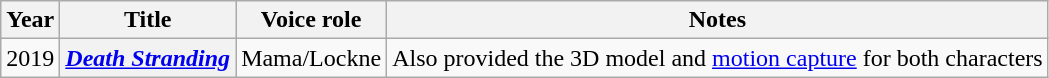<table class="wikitable plainrowheaders">
<tr>
<th scope="col">Year</th>
<th scope="col">Title</th>
<th scope="col">Voice role</th>
<th scope="col">Notes</th>
</tr>
<tr>
<td>2019</td>
<th scope=row><em><a href='#'>Death Stranding</a></em></th>
<td>Mama/Lockne</td>
<td>Also provided the 3D model and <a href='#'>motion capture</a> for both characters</td>
</tr>
</table>
